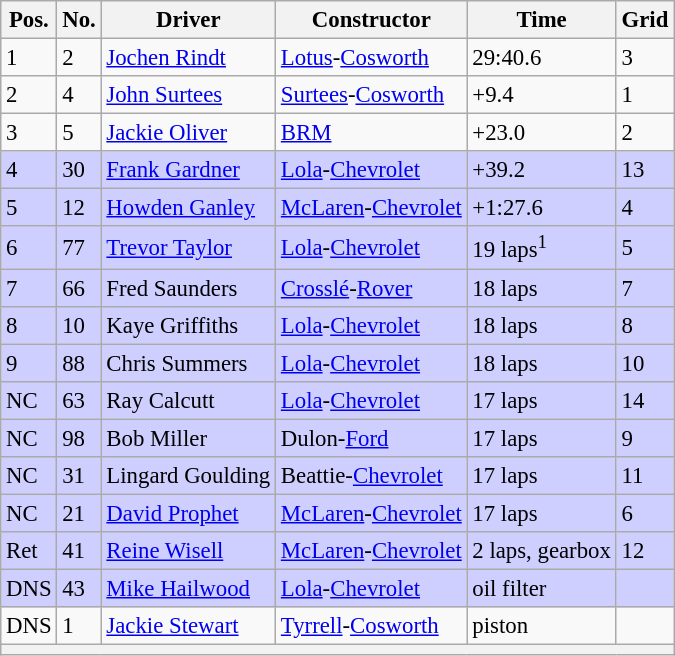<table class="wikitable" style="font-size: 95%;">
<tr>
<th>Pos.</th>
<th>No.</th>
<th>Driver</th>
<th>Constructor</th>
<th>Time</th>
<th>Grid</th>
</tr>
<tr>
<td>1</td>
<td>2</td>
<td> <a href='#'>Jochen Rindt</a></td>
<td><a href='#'>Lotus</a>-<a href='#'>Cosworth</a></td>
<td>29:40.6</td>
<td>3</td>
</tr>
<tr>
<td>2</td>
<td>4</td>
<td> <a href='#'>John Surtees</a></td>
<td><a href='#'>Surtees</a>-<a href='#'>Cosworth</a></td>
<td>+9.4</td>
<td>1</td>
</tr>
<tr>
<td>3</td>
<td>5</td>
<td> <a href='#'>Jackie Oliver</a></td>
<td><a href='#'>BRM</a></td>
<td>+23.0</td>
<td>2</td>
</tr>
<tr style="background-color: #CFCFFF">
<td>4</td>
<td>30</td>
<td> <a href='#'>Frank Gardner</a></td>
<td><a href='#'>Lola</a>-<a href='#'>Chevrolet</a></td>
<td>+39.2</td>
<td>13</td>
</tr>
<tr style="background-color: #CFCFFF">
<td>5</td>
<td>12</td>
<td> <a href='#'>Howden Ganley</a></td>
<td><a href='#'>McLaren</a>-<a href='#'>Chevrolet</a></td>
<td>+1:27.6</td>
<td>4</td>
</tr>
<tr style="background-color: #CFCFFF">
<td>6</td>
<td>77</td>
<td> <a href='#'>Trevor Taylor</a></td>
<td><a href='#'>Lola</a>-<a href='#'>Chevrolet</a></td>
<td>19 laps<sup>1</sup></td>
<td>5</td>
</tr>
<tr style="background-color: #CFCFFF">
<td>7</td>
<td>66</td>
<td> Fred Saunders</td>
<td><a href='#'>Crosslé</a>-<a href='#'>Rover</a></td>
<td>18 laps</td>
<td>7</td>
</tr>
<tr style="background-color: #CFCFFF">
<td>8</td>
<td>10</td>
<td> Kaye Griffiths</td>
<td><a href='#'>Lola</a>-<a href='#'>Chevrolet</a></td>
<td>18 laps</td>
<td>8</td>
</tr>
<tr style="background-color: #CFCFFF">
<td>9</td>
<td>88</td>
<td> Chris Summers</td>
<td><a href='#'>Lola</a>-<a href='#'>Chevrolet</a></td>
<td>18 laps</td>
<td>10</td>
</tr>
<tr style="background-color: #CFCFFF">
<td>NC</td>
<td>63</td>
<td> Ray Calcutt</td>
<td><a href='#'>Lola</a>-<a href='#'>Chevrolet</a></td>
<td>17 laps</td>
<td>14</td>
</tr>
<tr style="background-color: #CFCFFF">
<td>NC</td>
<td>98</td>
<td> Bob Miller</td>
<td>Dulon-<a href='#'>Ford</a></td>
<td>17 laps</td>
<td>9</td>
</tr>
<tr style="background-color: #CFCFFF">
<td>NC</td>
<td>31</td>
<td> Lingard Goulding</td>
<td>Beattie-<a href='#'>Chevrolet</a></td>
<td>17 laps</td>
<td>11</td>
</tr>
<tr style="background-color: #CFCFFF">
<td>NC</td>
<td>21</td>
<td> <a href='#'>David Prophet</a></td>
<td><a href='#'>McLaren</a>-<a href='#'>Chevrolet</a></td>
<td>17 laps</td>
<td>6</td>
</tr>
<tr style="background-color: #CFCFFF">
<td>Ret</td>
<td>41</td>
<td> <a href='#'>Reine Wisell</a></td>
<td><a href='#'>McLaren</a>-<a href='#'>Chevrolet</a></td>
<td>2 laps, gearbox</td>
<td>12</td>
</tr>
<tr style="background-color: #CFCFFF">
<td>DNS</td>
<td>43</td>
<td> <a href='#'>Mike Hailwood</a></td>
<td><a href='#'>Lola</a>-<a href='#'>Chevrolet</a></td>
<td>oil filter</td>
<td></td>
</tr>
<tr>
<td>DNS</td>
<td>1</td>
<td> <a href='#'>Jackie Stewart</a></td>
<td><a href='#'>Tyrrell</a>-<a href='#'>Cosworth</a></td>
<td>piston</td>
<td></td>
</tr>
<tr>
<th colspan="6"></th>
</tr>
</table>
